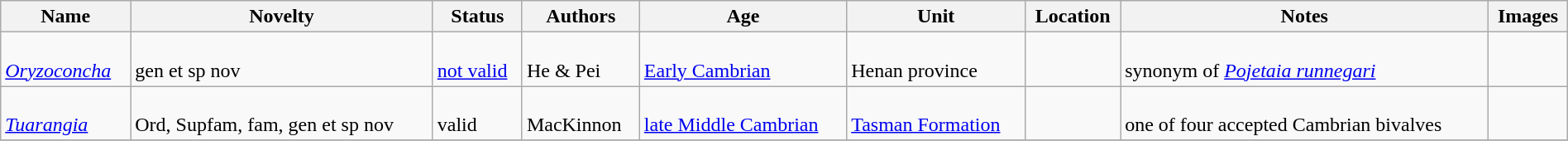<table class="wikitable sortable" align="center" width="100%">
<tr>
<th>Name</th>
<th>Novelty</th>
<th>Status</th>
<th>Authors</th>
<th>Age</th>
<th>Unit</th>
<th>Location</th>
<th>Notes</th>
<th>Images</th>
</tr>
<tr>
<td><br><em><a href='#'>Oryzoconcha</a></em></td>
<td><br>gen et sp nov</td>
<td><br><a href='#'>not valid</a></td>
<td><br>He & Pei</td>
<td><br><a href='#'>Early Cambrian</a></td>
<td><br>Henan province</td>
<td><br></td>
<td><br>synonym of <em><a href='#'>Pojetaia runnegari</a></em></td>
<td></td>
</tr>
<tr>
<td><br><em><a href='#'>Tuarangia</a></em></td>
<td><br>Ord, Supfam, fam, gen et sp nov</td>
<td><br>valid</td>
<td><br>MacKinnon</td>
<td><br><a href='#'>late Middle Cambrian</a></td>
<td><br><a href='#'>Tasman Formation</a></td>
<td><br></td>
<td><br>one of four accepted Cambrian bivalves</td>
<td></td>
</tr>
<tr>
</tr>
</table>
